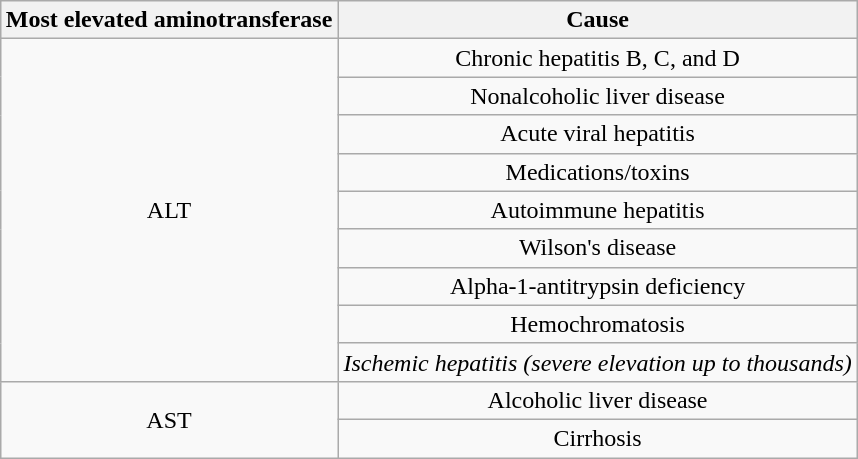<table class="wikitable" style = "float: right; margin-left:15px; text-align:center">
<tr>
<th scope="col">Most elevated aminotransferase</th>
<th scope="col">Cause</th>
</tr>
<tr>
<td rowspan="9">ALT</td>
<td>Chronic hepatitis B, C, and D</td>
</tr>
<tr>
<td>Nonalcoholic liver disease</td>
</tr>
<tr>
<td>Acute viral hepatitis</td>
</tr>
<tr>
<td>Medications/toxins</td>
</tr>
<tr>
<td>Autoimmune hepatitis</td>
</tr>
<tr>
<td>Wilson's disease</td>
</tr>
<tr>
<td>Alpha-1-antitrypsin deficiency</td>
</tr>
<tr>
<td>Hemochromatosis</td>
</tr>
<tr>
<td><em>Ischemic hepatitis (severe elevation up to thousands)</em></td>
</tr>
<tr>
<td rowspan="2">AST</td>
<td>Alcoholic liver disease</td>
</tr>
<tr>
<td>Cirrhosis</td>
</tr>
</table>
